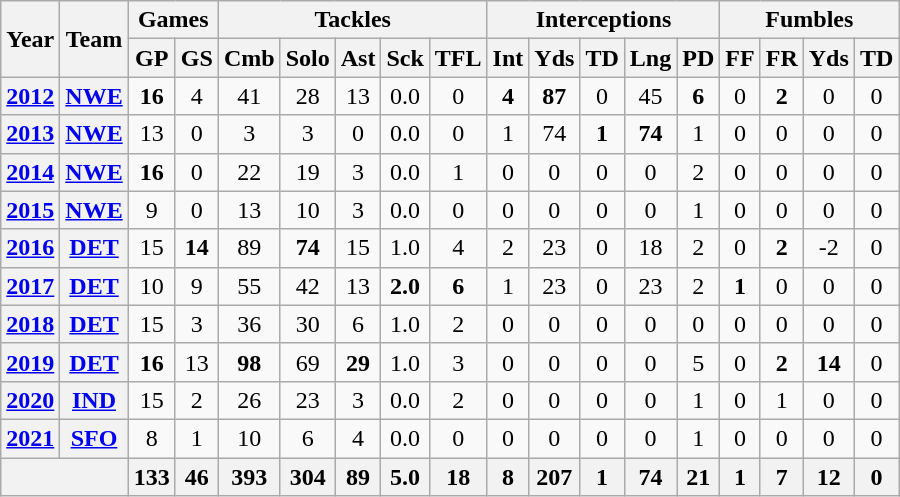<table class="wikitable" style="text-align:center">
<tr>
<th rowspan="2">Year</th>
<th rowspan="2">Team</th>
<th colspan="2">Games</th>
<th colspan="5">Tackles</th>
<th colspan="5">Interceptions</th>
<th colspan="4">Fumbles</th>
</tr>
<tr>
<th>GP</th>
<th>GS</th>
<th>Cmb</th>
<th>Solo</th>
<th>Ast</th>
<th>Sck</th>
<th>TFL</th>
<th>Int</th>
<th>Yds</th>
<th>TD</th>
<th>Lng</th>
<th>PD</th>
<th>FF</th>
<th>FR</th>
<th>Yds</th>
<th>TD</th>
</tr>
<tr>
<th><a href='#'>2012</a></th>
<th><a href='#'>NWE</a></th>
<td><strong>16</strong></td>
<td>4</td>
<td>41</td>
<td>28</td>
<td>13</td>
<td>0.0</td>
<td>0</td>
<td><strong>4</strong></td>
<td><strong>87</strong></td>
<td>0</td>
<td>45</td>
<td><strong>6</strong></td>
<td>0</td>
<td><strong>2</strong></td>
<td>0</td>
<td>0</td>
</tr>
<tr>
<th><a href='#'>2013</a></th>
<th><a href='#'>NWE</a></th>
<td>13</td>
<td>0</td>
<td>3</td>
<td>3</td>
<td>0</td>
<td>0.0</td>
<td>0</td>
<td>1</td>
<td>74</td>
<td><strong>1</strong></td>
<td><strong>74</strong></td>
<td>1</td>
<td>0</td>
<td>0</td>
<td>0</td>
<td>0</td>
</tr>
<tr>
<th><a href='#'>2014</a></th>
<th><a href='#'>NWE</a></th>
<td><strong>16</strong></td>
<td>0</td>
<td>22</td>
<td>19</td>
<td>3</td>
<td>0.0</td>
<td>1</td>
<td>0</td>
<td>0</td>
<td>0</td>
<td>0</td>
<td>2</td>
<td>0</td>
<td>0</td>
<td>0</td>
<td>0</td>
</tr>
<tr>
<th><a href='#'>2015</a></th>
<th><a href='#'>NWE</a></th>
<td>9</td>
<td>0</td>
<td>13</td>
<td>10</td>
<td>3</td>
<td>0.0</td>
<td>0</td>
<td>0</td>
<td>0</td>
<td>0</td>
<td>0</td>
<td>1</td>
<td>0</td>
<td>0</td>
<td>0</td>
<td>0</td>
</tr>
<tr>
<th><a href='#'>2016</a></th>
<th><a href='#'>DET</a></th>
<td>15</td>
<td><strong>14</strong></td>
<td>89</td>
<td><strong>74</strong></td>
<td>15</td>
<td>1.0</td>
<td>4</td>
<td>2</td>
<td>23</td>
<td>0</td>
<td>18</td>
<td>2</td>
<td>0</td>
<td><strong>2</strong></td>
<td>-2</td>
<td>0</td>
</tr>
<tr>
<th><a href='#'>2017</a></th>
<th><a href='#'>DET</a></th>
<td>10</td>
<td>9</td>
<td>55</td>
<td>42</td>
<td>13</td>
<td><strong>2.0</strong></td>
<td><strong>6</strong></td>
<td>1</td>
<td>23</td>
<td>0</td>
<td>23</td>
<td>2</td>
<td><strong>1</strong></td>
<td>0</td>
<td>0</td>
<td>0</td>
</tr>
<tr>
<th><a href='#'>2018</a></th>
<th><a href='#'>DET</a></th>
<td>15</td>
<td>3</td>
<td>36</td>
<td>30</td>
<td>6</td>
<td>1.0</td>
<td>2</td>
<td>0</td>
<td>0</td>
<td>0</td>
<td>0</td>
<td>0</td>
<td>0</td>
<td>0</td>
<td>0</td>
<td>0</td>
</tr>
<tr>
<th><a href='#'>2019</a></th>
<th><a href='#'>DET</a></th>
<td><strong>16</strong></td>
<td>13</td>
<td><strong>98</strong></td>
<td>69</td>
<td><strong>29</strong></td>
<td>1.0</td>
<td>3</td>
<td>0</td>
<td>0</td>
<td>0</td>
<td>0</td>
<td>5</td>
<td>0</td>
<td><strong>2</strong></td>
<td><strong>14</strong></td>
<td>0</td>
</tr>
<tr>
<th><a href='#'>2020</a></th>
<th><a href='#'>IND</a></th>
<td>15</td>
<td>2</td>
<td>26</td>
<td>23</td>
<td>3</td>
<td>0.0</td>
<td>2</td>
<td>0</td>
<td>0</td>
<td>0</td>
<td>0</td>
<td>1</td>
<td>0</td>
<td>1</td>
<td>0</td>
<td>0</td>
</tr>
<tr>
<th><a href='#'>2021</a></th>
<th><a href='#'>SFO</a></th>
<td>8</td>
<td>1</td>
<td>10</td>
<td>6</td>
<td>4</td>
<td>0.0</td>
<td>0</td>
<td>0</td>
<td>0</td>
<td>0</td>
<td>0</td>
<td>1</td>
<td>0</td>
<td>0</td>
<td>0</td>
<td>0</td>
</tr>
<tr>
<th colspan="2"></th>
<th>133</th>
<th>46</th>
<th>393</th>
<th>304</th>
<th>89</th>
<th>5.0</th>
<th>18</th>
<th>8</th>
<th>207</th>
<th>1</th>
<th>74</th>
<th>21</th>
<th>1</th>
<th>7</th>
<th>12</th>
<th>0</th>
</tr>
</table>
